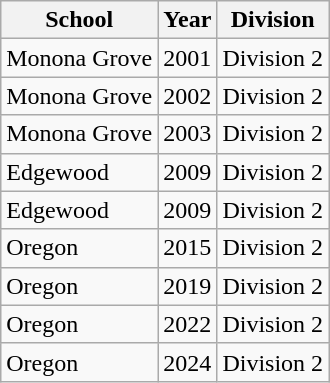<table class="wikitable">
<tr>
<th>School</th>
<th>Year</th>
<th>Division</th>
</tr>
<tr>
<td>Monona Grove</td>
<td>2001</td>
<td>Division 2</td>
</tr>
<tr>
<td>Monona Grove</td>
<td>2002</td>
<td>Division 2</td>
</tr>
<tr>
<td>Monona Grove</td>
<td>2003</td>
<td>Division 2</td>
</tr>
<tr>
<td>Edgewood</td>
<td>2009</td>
<td>Division 2</td>
</tr>
<tr>
<td>Edgewood</td>
<td>2009</td>
<td>Division 2</td>
</tr>
<tr>
<td>Oregon</td>
<td>2015</td>
<td>Division 2</td>
</tr>
<tr>
<td>Oregon</td>
<td>2019</td>
<td>Division 2</td>
</tr>
<tr>
<td>Oregon</td>
<td>2022</td>
<td>Division 2</td>
</tr>
<tr>
<td>Oregon</td>
<td>2024</td>
<td>Division 2</td>
</tr>
</table>
